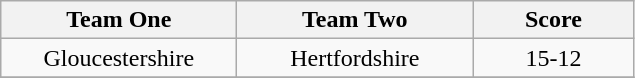<table class="wikitable" style="text-align: center">
<tr>
<th width=150>Team One</th>
<th width=150>Team Two</th>
<th width=100>Score</th>
</tr>
<tr>
<td>Gloucestershire</td>
<td>Hertfordshire</td>
<td>15-12</td>
</tr>
<tr>
</tr>
</table>
